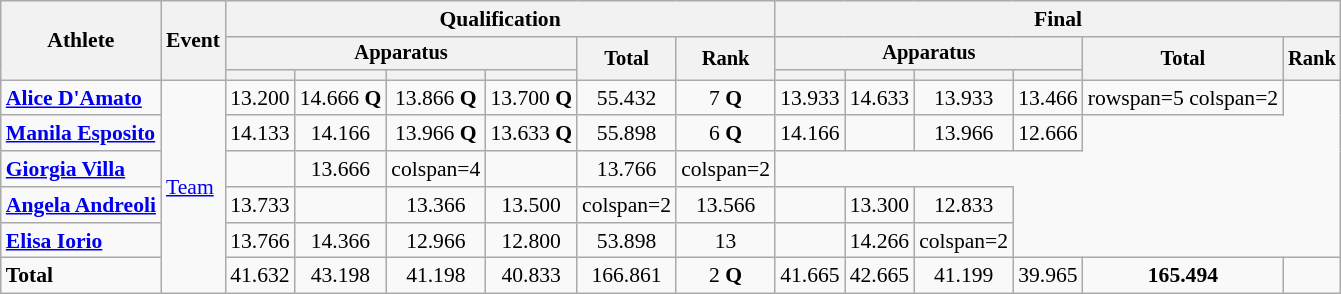<table class=wikitable style=font-size:90%;text-align:center>
<tr>
<th rowspan=3>Athlete</th>
<th rowspan=3>Event</th>
<th colspan=6>Qualification</th>
<th colspan=6>Final</th>
</tr>
<tr style=font-size:95%>
<th colspan=4>Apparatus</th>
<th rowspan=2>Total</th>
<th rowspan=2>Rank</th>
<th colspan=4>Apparatus</th>
<th rowspan=2>Total</th>
<th rowspan=2>Rank</th>
</tr>
<tr style=font-size:95%>
<th></th>
<th></th>
<th></th>
<th></th>
<th></th>
<th></th>
<th></th>
<th></th>
</tr>
<tr>
<td align=left><strong><a href='#'>Alice D'Amato</a></strong></td>
<td align=left rowspan=6><a href='#'>Team</a></td>
<td>13.200</td>
<td>14.666 <strong>Q</strong></td>
<td>13.866 <strong>Q</strong></td>
<td>13.700 <strong>Q</strong></td>
<td>55.432</td>
<td>7 <strong>Q</strong></td>
<td>13.933</td>
<td>14.633</td>
<td>13.933</td>
<td>13.466</td>
<td>rowspan=5 colspan=2 </td>
</tr>
<tr>
<td align=left><strong><a href='#'>Manila Esposito</a></strong></td>
<td>14.133</td>
<td>14.166</td>
<td>13.966 <strong>Q</strong></td>
<td>13.633 <strong>Q</strong></td>
<td>55.898</td>
<td>6 <strong>Q</strong></td>
<td>14.166</td>
<td></td>
<td>13.966</td>
<td>12.666</td>
</tr>
<tr>
<td align=left><strong><a href='#'>Giorgia Villa</a></strong></td>
<td></td>
<td>13.666</td>
<td>colspan=4 </td>
<td></td>
<td>13.766</td>
<td>colspan=2 </td>
</tr>
<tr>
<td align=left><strong><a href='#'>Angela Andreoli</a></strong></td>
<td>13.733</td>
<td></td>
<td>13.366</td>
<td>13.500</td>
<td>colspan=2 </td>
<td>13.566</td>
<td></td>
<td>13.300</td>
<td>12.833</td>
</tr>
<tr>
<td align=left><strong><a href='#'>Elisa Iorio</a></strong></td>
<td>13.766</td>
<td>14.366</td>
<td>12.966</td>
<td>12.800</td>
<td>53.898</td>
<td>13</td>
<td></td>
<td>14.266</td>
<td>colspan=2 </td>
</tr>
<tr>
<td align=left><strong>Total</strong></td>
<td>41.632</td>
<td>43.198</td>
<td>41.198</td>
<td>40.833</td>
<td>166.861</td>
<td>2 <strong>Q</strong></td>
<td>41.665</td>
<td>42.665</td>
<td>41.199</td>
<td>39.965</td>
<td><strong>165.494</strong></td>
<td></td>
</tr>
</table>
